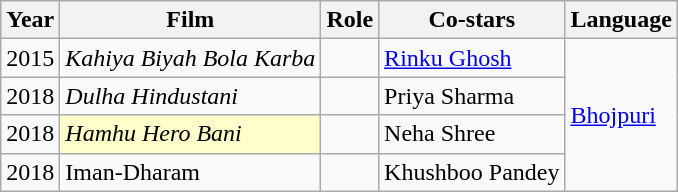<table class="wikitable sortable">
<tr>
<th>Year</th>
<th>Film</th>
<th>Role</th>
<th>Co-stars</th>
<th>Language</th>
</tr>
<tr>
<td>2015</td>
<td><em>Kahiya Biyah Bola Karba</em></td>
<td></td>
<td><a href='#'>Rinku Ghosh</a></td>
<td rowspan="4"><a href='#'>Bhojpuri</a></td>
</tr>
<tr>
<td>2018</td>
<td><em>Dulha Hindustani</em></td>
<td></td>
<td>Priya Sharma</td>
</tr>
<tr>
<td>2018</td>
<td scope="row" style="background:#ffc; "><em>Hamhu Hero Bani</em> </td>
<td></td>
<td>Neha Shree</td>
</tr>
<tr>
<td>2018</td>
<td>Iman-Dharam</td>
<td></td>
<td>Khushboo Pandey</td>
</tr>
</table>
